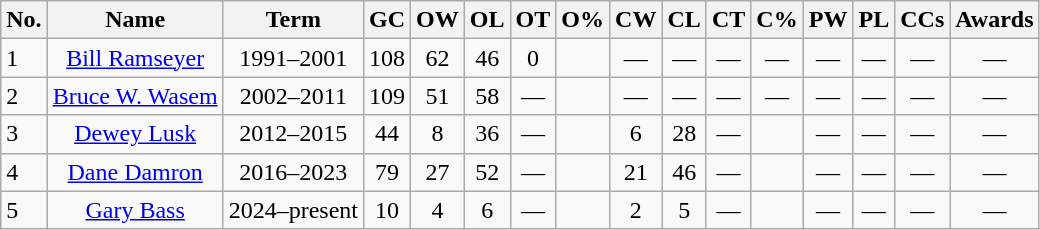<table class="wikitable sortable">
<tr>
<th>No.</th>
<th>Name</th>
<th>Term</th>
<th>GC</th>
<th>OW</th>
<th>OL</th>
<th>OT</th>
<th>O%</th>
<th>CW</th>
<th>CL</th>
<th>CT</th>
<th>C%</th>
<th>PW</th>
<th>PL</th>
<th>CCs</th>
<th class="unsortable">Awards</th>
</tr>
<tr>
<td>1</td>
<td align="center"><a href='#'>Bill Ramseyer</a></td>
<td align="center">1991–2001</td>
<td align="center">108</td>
<td align="center">62</td>
<td align="center">46</td>
<td align="center">0</td>
<td align="center"></td>
<td align="center">—</td>
<td align="center">—</td>
<td align="center">—</td>
<td align="center">—</td>
<td align="center">—</td>
<td align="center">—</td>
<td align="center">—</td>
<td align="center">—</td>
</tr>
<tr>
<td>2</td>
<td align="center"><a href='#'>Bruce W. Wasem</a></td>
<td align="center">2002–2011</td>
<td align="center">109</td>
<td align="center">51</td>
<td align="center">58</td>
<td align="center">—</td>
<td align="center"></td>
<td align="center">—</td>
<td align="center">—</td>
<td align="center">—</td>
<td align="center">—</td>
<td align="center">—</td>
<td align="center">—</td>
<td align="center">—</td>
<td align="center">—</td>
</tr>
<tr>
<td>3</td>
<td align="center"><a href='#'>Dewey Lusk</a></td>
<td align="center">2012–2015</td>
<td align="center">44</td>
<td align="center">8</td>
<td align="center">36</td>
<td align="center">—</td>
<td align="center"></td>
<td align="center">6</td>
<td align="center">28</td>
<td align="center">—</td>
<td align="center"></td>
<td align="center">—</td>
<td align="center">—</td>
<td align="center">—</td>
<td align="center">—</td>
</tr>
<tr>
<td>4</td>
<td align="center"><a href='#'>Dane Damron</a></td>
<td align="center">2016–2023</td>
<td align="center">79</td>
<td align="center">27</td>
<td align="center">52</td>
<td align="center">—</td>
<td align="center"></td>
<td align="center">21</td>
<td align="center">46</td>
<td align="center">—</td>
<td align="center"></td>
<td align="center">—</td>
<td align="center">—</td>
<td align="center">—</td>
<td align="center">—</td>
</tr>
<tr>
<td>5</td>
<td align="center"><a href='#'>Gary Bass</a></td>
<td align="center">2024–present</td>
<td align="center">10</td>
<td align="center">4</td>
<td align="center">6</td>
<td align="center">—</td>
<td align="center"></td>
<td align="center">2</td>
<td align="center">5</td>
<td align="center">—</td>
<td align="center"></td>
<td align="center">—</td>
<td align="center">—</td>
<td align="center">—</td>
<td align="center">—</td>
</tr>
</table>
